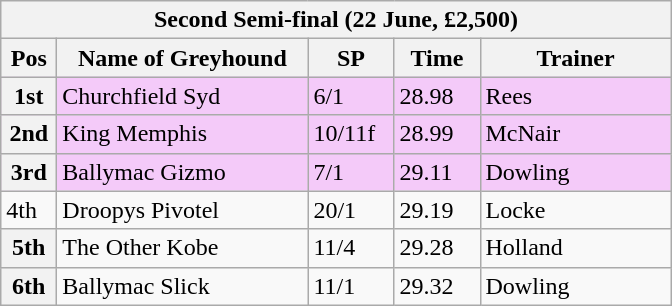<table class="wikitable">
<tr>
<th colspan="6">Second Semi-final (22 June, £2,500)</th>
</tr>
<tr>
<th width=30>Pos</th>
<th width=160>Name of Greyhound</th>
<th width=50>SP</th>
<th width=50>Time</th>
<th width=120>Trainer</th>
</tr>
<tr style="background: #f4caf9;">
<th>1st</th>
<td>Churchfield Syd</td>
<td>6/1</td>
<td>28.98</td>
<td>Rees</td>
</tr>
<tr style="background: #f4caf9;">
<th>2nd</th>
<td>King Memphis</td>
<td>10/11f</td>
<td>28.99</td>
<td>McNair</td>
</tr>
<tr style="background: #f4caf9;">
<th>3rd</th>
<td>Ballymac Gizmo</td>
<td>7/1</td>
<td>29.11</td>
<td>Dowling</td>
</tr>
<tr>
<td>4th</td>
<td>Droopys Pivotel</td>
<td>20/1</td>
<td>29.19</td>
<td>Locke</td>
</tr>
<tr>
<th>5th</th>
<td>The Other Kobe</td>
<td>11/4</td>
<td>29.28</td>
<td>Holland</td>
</tr>
<tr>
<th>6th</th>
<td>Ballymac Slick</td>
<td>11/1</td>
<td>29.32</td>
<td>Dowling</td>
</tr>
</table>
